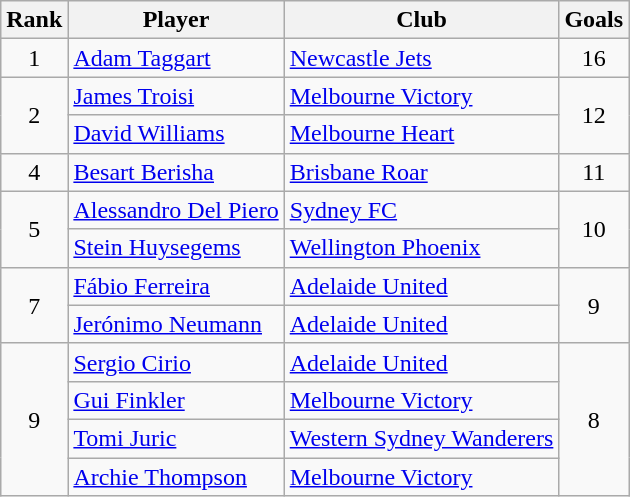<table class="wikitable" style="text-align:center">
<tr>
<th>Rank</th>
<th>Player</th>
<th>Club</th>
<th>Goals</th>
</tr>
<tr>
<td rowspan=1>1</td>
<td align=left> <a href='#'>Adam Taggart</a></td>
<td align=left><a href='#'>Newcastle Jets</a></td>
<td rowspan=1>16</td>
</tr>
<tr>
<td rowspan=2>2</td>
<td align=left> <a href='#'>James Troisi</a></td>
<td align=left><a href='#'>Melbourne Victory</a></td>
<td rowspan=2>12</td>
</tr>
<tr>
<td align=left> <a href='#'>David Williams</a></td>
<td align=left><a href='#'>Melbourne Heart</a></td>
</tr>
<tr>
<td rowspan=1>4</td>
<td align=left> <a href='#'>Besart Berisha</a></td>
<td align=left><a href='#'>Brisbane Roar</a></td>
<td rowspan=1>11</td>
</tr>
<tr>
<td rowspan=2>5</td>
<td align=left> <a href='#'>Alessandro Del Piero</a></td>
<td align=left><a href='#'>Sydney FC</a></td>
<td rowspan=2>10</td>
</tr>
<tr>
<td align=left> <a href='#'>Stein Huysegems</a></td>
<td align=left><a href='#'>Wellington Phoenix</a></td>
</tr>
<tr>
<td rowspan=2>7</td>
<td align=left> <a href='#'>Fábio Ferreira</a></td>
<td align=left><a href='#'>Adelaide United</a></td>
<td rowspan=2>9</td>
</tr>
<tr>
<td align=left> <a href='#'>Jerónimo Neumann</a></td>
<td align=left><a href='#'>Adelaide United</a></td>
</tr>
<tr>
<td rowspan=4>9</td>
<td align=left> <a href='#'>Sergio Cirio</a></td>
<td align=left><a href='#'>Adelaide United</a></td>
<td rowspan=4>8</td>
</tr>
<tr>
<td align=left> <a href='#'>Gui Finkler</a></td>
<td align=left><a href='#'>Melbourne Victory</a></td>
</tr>
<tr>
<td align=left> <a href='#'>Tomi Juric</a></td>
<td align=left><a href='#'>Western Sydney Wanderers</a></td>
</tr>
<tr>
<td align=left> <a href='#'>Archie Thompson</a></td>
<td align=left><a href='#'>Melbourne Victory</a></td>
</tr>
</table>
